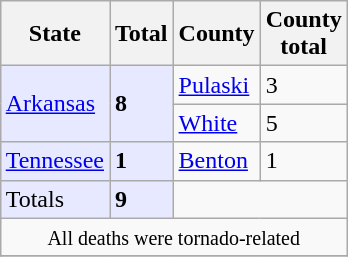<table class="wikitable" style="margin:0 0 0.5em 1em;float:right;">
<tr>
<th><strong>State</strong></th>
<th><strong>Total</strong></th>
<th><strong>County</strong></th>
<th><strong>County<br>total</strong></th>
</tr>
<tr>
<td rowspan=2 bgcolor="#e6e9ff"><a href='#'>Arkansas</a></td>
<td rowspan=2 bgcolor="#e6e9ff"><strong>8</strong></td>
<td><a href='#'>Pulaski</a></td>
<td>3</td>
</tr>
<tr>
<td><a href='#'>White</a></td>
<td>5</td>
</tr>
<tr>
<td rowspan=1 bgcolor="#e6e9ff"><a href='#'>Tennessee</a></td>
<td rowspan=1 bgcolor="#e6e9ff"><strong>1</strong></td>
<td><a href='#'>Benton</a></td>
<td>1</td>
</tr>
<tr>
<td bgcolor="#e6e9ff">Totals</td>
<td bgcolor="#e6e9ff"><strong>9</strong></td>
<td colspan=2></td>
</tr>
<tr>
<td colspan=4 align=center><small>All deaths were tornado-related</small></td>
</tr>
<tr>
</tr>
</table>
